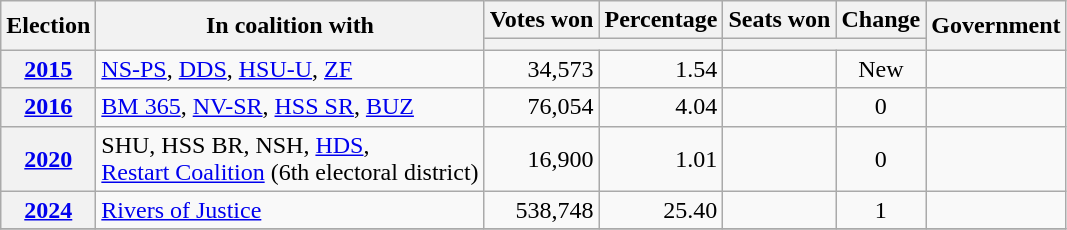<table class="wikitable" style="text-align: left;">
<tr>
<th rowspan=2>Election</th>
<th rowspan=2>In coalition with</th>
<th>Votes won</th>
<th>Percentage</th>
<th>Seats won</th>
<th>Change</th>
<th rowspan=2>Government</th>
</tr>
<tr>
<th colspan=2></th>
<th colspan=2></th>
</tr>
<tr>
<th><a href='#'>2015</a></th>
<td><a href='#'>NS-PS</a>, <a href='#'>DDS</a>, <a href='#'>HSU-U</a>, <a href='#'>ZF</a></td>
<td align=right>34,573</td>
<td align=right>1.54</td>
<td></td>
<td align=center>New</td>
<td></td>
</tr>
<tr>
<th><a href='#'>2016</a></th>
<td><a href='#'>BM 365</a>, <a href='#'>NV-SR</a>, <a href='#'>HSS SR</a>, <a href='#'>BUZ</a></td>
<td align=right>76,054</td>
<td align=right>4.04</td>
<td></td>
<td align=center> 0</td>
<td></td>
</tr>
<tr>
<th><a href='#'>2020</a></th>
<td>SHU, HSS BR, NSH, <a href='#'>HDS</a>,<br><a href='#'>Restart Coalition</a> (6th electoral district)</td>
<td align=right>16,900</td>
<td align=right>1.01</td>
<td></td>
<td align=center> 0</td>
<td></td>
</tr>
<tr>
<th><a href='#'>2024</a></th>
<td><a href='#'>Rivers of Justice</a></td>
<td align=right>538,748</td>
<td align=right>25.40</td>
<td></td>
<td align=center> 1</td>
<td></td>
</tr>
<tr>
</tr>
</table>
